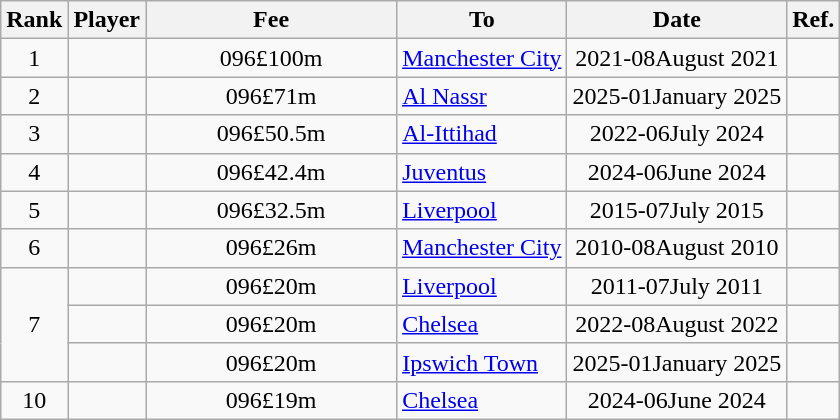<table class="wikitable sortable" style="text-align: center;">
<tr>
<th>Rank</th>
<th>Player</th>
<th style="width: 10em;">Fee</th>
<th>To</th>
<th>Date</th>
<th class="unsortable">Ref.</th>
</tr>
<tr>
<td>1</td>
<td style="text-align:left;"> </td>
<td><span>096</span>£100m</td>
<td style="text-align:left;"> <a href='#'>Manchester City</a></td>
<td><span>2021-08</span>August 2021</td>
<td></td>
</tr>
<tr>
<td>2</td>
<td style="text-align:left;"> </td>
<td><span>096</span>£71m</td>
<td style="text-align:left;"> <a href='#'>Al Nassr</a></td>
<td><span>2025-01</span>January 2025</td>
<td></td>
</tr>
<tr>
<td>3</td>
<td style="text-align:left;"> </td>
<td><span>096</span>£50.5m</td>
<td style="text-align:left;"> <a href='#'>Al-Ittihad</a></td>
<td><span>2022-06</span>July 2024</td>
<td></td>
</tr>
<tr>
<td>4</td>
<td style="text-align:left;"> </td>
<td><span>096</span>£42.4m</td>
<td style="text-align:left;"> <a href='#'>Juventus</a></td>
<td><span>2024-06</span>June 2024</td>
<td></td>
</tr>
<tr>
<td>5</td>
<td style="text-align:left;"> </td>
<td><span>096</span>£32.5m</td>
<td style="text-align:left;"> <a href='#'>Liverpool</a></td>
<td><span>2015-07</span>July 2015</td>
<td></td>
</tr>
<tr>
<td>6</td>
<td style="text-align:left;"> </td>
<td><span>096</span>£26m</td>
<td style="text-align:left;"> <a href='#'>Manchester City</a></td>
<td><span>2010-08</span>August 2010</td>
<td></td>
</tr>
<tr>
<td rowspan="3">7</td>
<td style="text-align:left;"> </td>
<td><span>096</span>£20m</td>
<td style="text-align:left;"> <a href='#'>Liverpool</a></td>
<td><span>2011-07</span>July 2011</td>
<td></td>
</tr>
<tr>
<td style="text-align:left;"> </td>
<td><span>096</span>£20m</td>
<td style="text-align:left;"> <a href='#'>Chelsea</a></td>
<td><span>2022-08</span>August 2022</td>
<td></td>
</tr>
<tr>
<td style="text-align:left;"> </td>
<td><span>096</span>£20m</td>
<td style="text-align:left;"> <a href='#'>Ipswich Town</a></td>
<td><span>2025-01</span>January 2025</td>
<td></td>
</tr>
<tr>
<td>10</td>
<td style="text-align:left;"> </td>
<td><span>096</span>£19m</td>
<td style="text-align:left;"> <a href='#'>Chelsea</a></td>
<td><span>2024-06</span>June 2024</td>
<td></td>
</tr>
</table>
